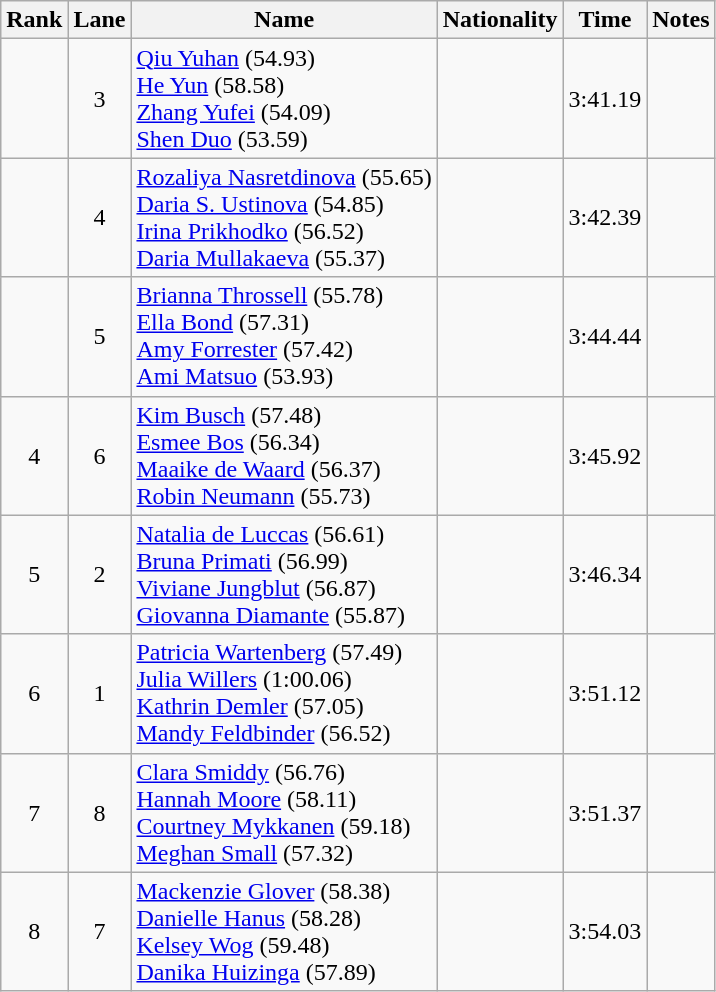<table class="wikitable sortable" style="text-align:center">
<tr>
<th>Rank</th>
<th>Lane</th>
<th>Name</th>
<th>Nationality</th>
<th>Time</th>
<th>Notes</th>
</tr>
<tr>
<td></td>
<td>3</td>
<td align=left><a href='#'>Qiu Yuhan</a> (54.93)<br><a href='#'>He Yun</a> (58.58)<br><a href='#'>Zhang Yufei</a> (54.09)<br><a href='#'>Shen Duo</a> (53.59)</td>
<td align=left></td>
<td>3:41.19</td>
<td></td>
</tr>
<tr>
<td></td>
<td>4</td>
<td align=left><a href='#'>Rozaliya Nasretdinova</a> (55.65)<br><a href='#'>Daria S. Ustinova</a> (54.85)<br><a href='#'>Irina Prikhodko</a> (56.52)<br><a href='#'>Daria Mullakaeva</a> (55.37)</td>
<td align=left></td>
<td>3:42.39</td>
<td></td>
</tr>
<tr>
<td></td>
<td>5</td>
<td align=left><a href='#'>Brianna Throssell</a> (55.78)<br><a href='#'>Ella Bond</a> (57.31)<br><a href='#'>Amy Forrester</a> (57.42)<br><a href='#'>Ami Matsuo</a> (53.93)</td>
<td align=left></td>
<td>3:44.44</td>
<td></td>
</tr>
<tr>
<td>4</td>
<td>6</td>
<td align=left><a href='#'>Kim Busch</a> (57.48)<br><a href='#'>Esmee Bos</a> (56.34)<br><a href='#'>Maaike de Waard</a> (56.37)<br><a href='#'>Robin Neumann</a> (55.73)</td>
<td align=left></td>
<td>3:45.92</td>
<td></td>
</tr>
<tr>
<td>5</td>
<td>2</td>
<td align=left><a href='#'>Natalia de Luccas</a> (56.61)<br><a href='#'>Bruna Primati</a> (56.99)<br><a href='#'>Viviane Jungblut</a> (56.87)<br><a href='#'>Giovanna Diamante</a> (55.87)</td>
<td align=left></td>
<td>3:46.34</td>
<td></td>
</tr>
<tr>
<td>6</td>
<td>1</td>
<td align=left><a href='#'>Patricia Wartenberg</a> (57.49)<br><a href='#'>Julia Willers</a> (1:00.06)<br><a href='#'>Kathrin Demler</a> (57.05)<br><a href='#'>Mandy Feldbinder</a> (56.52)</td>
<td align=left></td>
<td>3:51.12</td>
<td></td>
</tr>
<tr>
<td>7</td>
<td>8</td>
<td align=left><a href='#'>Clara Smiddy</a> (56.76)<br><a href='#'>Hannah Moore</a> (58.11)<br><a href='#'>Courtney Mykkanen</a> (59.18)<br><a href='#'>Meghan Small</a> (57.32)</td>
<td align=left></td>
<td>3:51.37</td>
<td></td>
</tr>
<tr>
<td>8</td>
<td>7</td>
<td align=left><a href='#'>Mackenzie Glover</a> (58.38)<br><a href='#'>Danielle Hanus</a> (58.28)<br><a href='#'>Kelsey Wog</a> (59.48)<br><a href='#'>Danika Huizinga</a> (57.89)</td>
<td align=left></td>
<td>3:54.03</td>
<td></td>
</tr>
</table>
